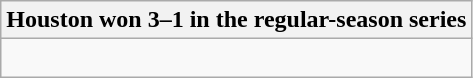<table class="wikitable collapsible collapsed">
<tr>
<th>Houston won 3–1 in the regular-season series</th>
</tr>
<tr>
<td><br>


</td>
</tr>
</table>
